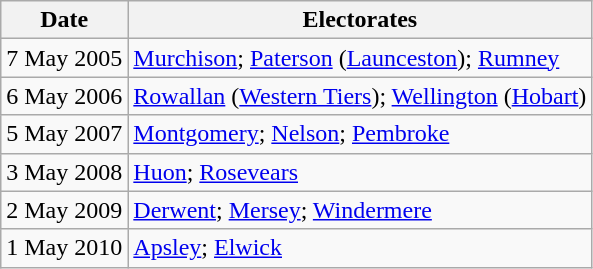<table class=wikitable>
<tr>
<th>Date</th>
<th>Electorates</th>
</tr>
<tr>
<td>7 May 2005</td>
<td><a href='#'>Murchison</a>; <a href='#'>Paterson</a> (<a href='#'>Launceston</a>); <a href='#'>Rumney</a></td>
</tr>
<tr>
<td>6 May 2006</td>
<td><a href='#'>Rowallan</a> (<a href='#'>Western Tiers</a>); <a href='#'>Wellington</a> (<a href='#'>Hobart</a>)</td>
</tr>
<tr>
<td>5 May 2007</td>
<td><a href='#'>Montgomery</a>; <a href='#'>Nelson</a>; <a href='#'>Pembroke</a></td>
</tr>
<tr>
<td>3 May 2008</td>
<td><a href='#'>Huon</a>; <a href='#'>Rosevears</a></td>
</tr>
<tr>
<td>2 May 2009</td>
<td><a href='#'>Derwent</a>; <a href='#'>Mersey</a>; <a href='#'>Windermere</a></td>
</tr>
<tr>
<td>1 May 2010</td>
<td><a href='#'>Apsley</a>; <a href='#'>Elwick</a></td>
</tr>
</table>
